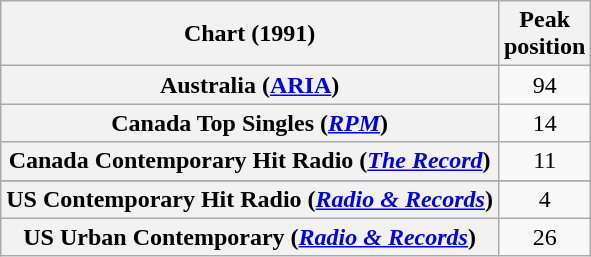<table class="wikitable sortable plainrowheaders">
<tr>
<th scope="col">Chart (1991)</th>
<th scope="col">Peak<br>position</th>
</tr>
<tr>
<th scope="row">Australia (<a href='#'>ARIA</a>)</th>
<td style="text-align:center;">94</td>
</tr>
<tr>
<th scope="row">Canada Top Singles (<em><a href='#'>RPM</a></em>)</th>
<td align="center">14</td>
</tr>
<tr>
<th scope="row">Canada Contemporary Hit Radio (<em><a href='#'>The Record</a></em>)</th>
<td align="center">11</td>
</tr>
<tr>
</tr>
<tr>
</tr>
<tr>
<th scope="row">US Contemporary Hit Radio (<em><a href='#'>Radio & Records</a></em>)</th>
<td align="center">4</td>
</tr>
<tr>
<th scope="row">US Urban Contemporary (<em><a href='#'>Radio & Records</a></em>)</th>
<td align="center">26</td>
</tr>
</table>
